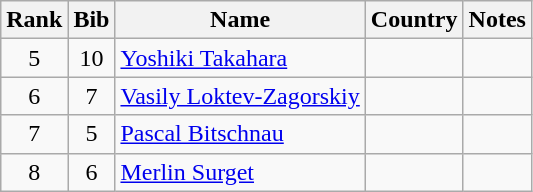<table class="wikitable" style="text-align:center;">
<tr>
<th>Rank</th>
<th>Bib</th>
<th>Name</th>
<th>Country</th>
<th>Notes</th>
</tr>
<tr>
<td>5</td>
<td>10</td>
<td align=left><a href='#'>Yoshiki Takahara</a></td>
<td align=left></td>
<td></td>
</tr>
<tr>
<td>6</td>
<td>7</td>
<td align=left><a href='#'>Vasily Loktev-Zagorskiy</a></td>
<td align=left></td>
<td></td>
</tr>
<tr>
<td>7</td>
<td>5</td>
<td align=left><a href='#'>Pascal Bitschnau</a></td>
<td align=left></td>
<td></td>
</tr>
<tr>
<td>8</td>
<td>6</td>
<td align=left><a href='#'>Merlin Surget</a></td>
<td align=left></td>
<td></td>
</tr>
</table>
